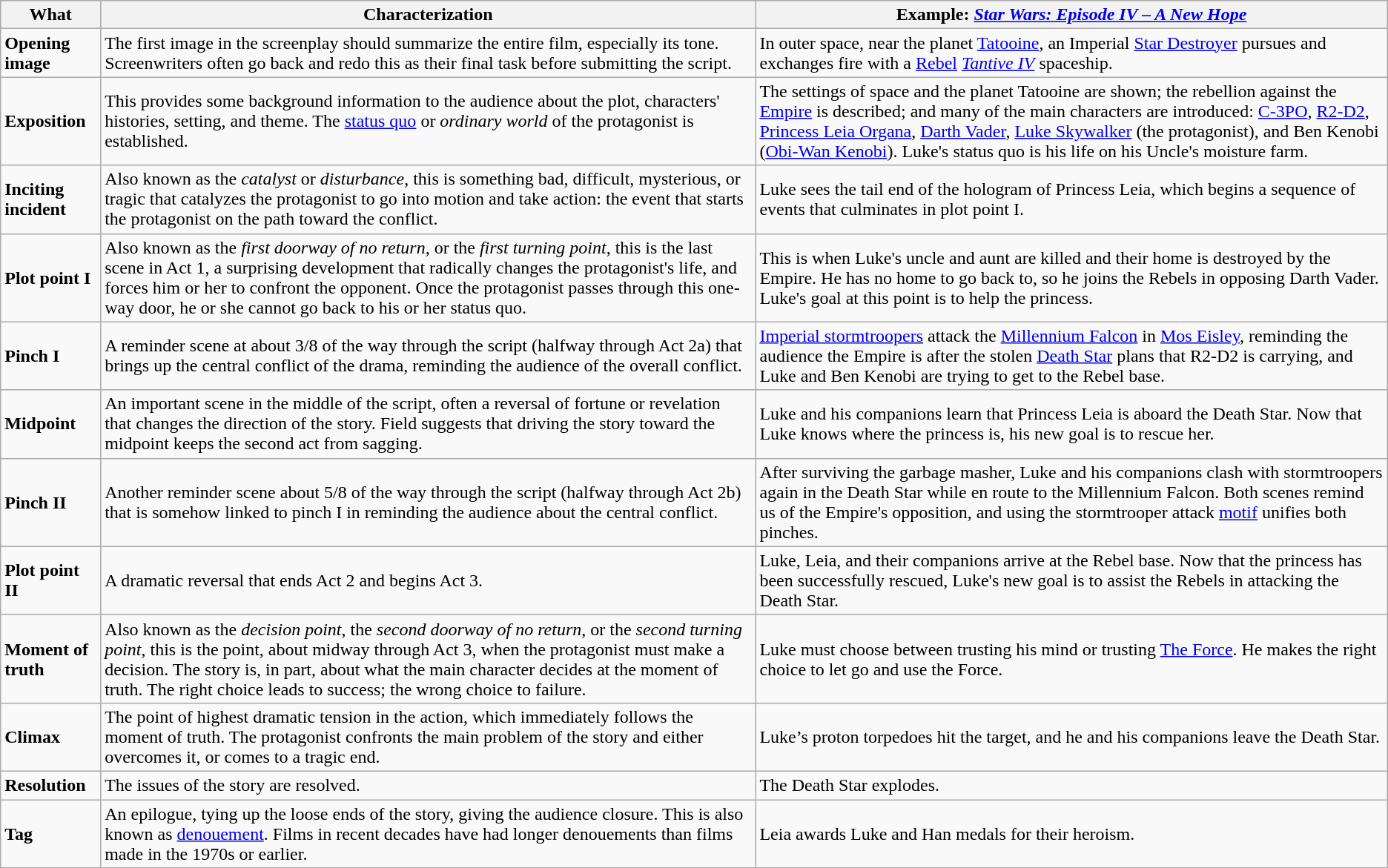<table class="wikitable">
<tr>
<th>What</th>
<th>Characterization</th>
<th>Example: <em><a href='#'>Star Wars: Episode IV – A New Hope</a></em></th>
</tr>
<tr>
<td><strong>Opening image</strong></td>
<td>The first image in the screenplay should summarize the entire film, especially its tone. Screenwriters often go back and redo this as their final task before submitting the script.</td>
<td>In outer space, near the planet <a href='#'>Tatooine</a>, an Imperial <a href='#'>Star Destroyer</a> pursues and exchanges fire with a <a href='#'>Rebel</a> <em><a href='#'>Tantive IV</a></em> spaceship.</td>
</tr>
<tr>
<td><strong>Exposition</strong></td>
<td>This provides some background information to the audience about the plot, characters' histories, setting, and theme. The <a href='#'>status quo</a> or <em>ordinary world</em> of the protagonist is established.</td>
<td>The settings of space and the planet Tatooine are shown; the rebellion against the <a href='#'>Empire</a> is described; and many of the main characters are introduced: <a href='#'>C-3PO</a>, <a href='#'>R2-D2</a>, <a href='#'>Princess Leia Organa</a>, <a href='#'>Darth Vader</a>, <a href='#'>Luke Skywalker</a> (the protagonist), and Ben Kenobi (<a href='#'>Obi-Wan Kenobi</a>). Luke's status quo is his life on his Uncle's moisture farm.</td>
</tr>
<tr>
<td><strong>Inciting incident</strong></td>
<td>Also known as the <em>catalyst</em> or <em>disturbance</em>, this is something bad, difficult, mysterious, or tragic that catalyzes the protagonist to go into motion and take action: the event that starts the protagonist on the path toward the conflict.</td>
<td>Luke sees the tail end of the hologram of Princess Leia, which begins a sequence of events that culminates in plot point I.</td>
</tr>
<tr>
<td><strong>Plot point I</strong></td>
<td>Also known as the <em>first doorway of no return</em>, or the <em>first turning point</em>, this is the last scene in Act 1, a surprising development that radically changes the protagonist's life, and forces him or her to confront the opponent. Once the protagonist passes through this one-way door, he or she cannot go back to his or her status quo.</td>
<td>This is when Luke's uncle and aunt are killed and their home is destroyed by the Empire. He has no home to go back to, so he joins the Rebels in opposing Darth Vader. Luke's goal at this point is to help the princess.</td>
</tr>
<tr>
<td><strong>Pinch I</strong></td>
<td>A reminder scene at about 3/8 of the way through the script (halfway through Act 2a) that brings up the central conflict of the drama, reminding the audience of the overall conflict.</td>
<td><a href='#'>Imperial stormtroopers</a> attack the <a href='#'>Millennium Falcon</a> in <a href='#'>Mos Eisley</a>, reminding the audience the Empire is after the stolen <a href='#'>Death Star</a> plans that R2-D2 is carrying, and Luke and Ben Kenobi are trying to get to the Rebel base.</td>
</tr>
<tr>
<td><strong>Midpoint</strong></td>
<td>An important scene in the middle of the script, often a reversal of fortune or revelation that changes the direction of the story. Field suggests that driving the story toward the midpoint keeps the second act from sagging.</td>
<td>Luke and his companions learn that Princess Leia is aboard the Death Star. Now that Luke knows where the princess is, his new goal is to rescue her.</td>
</tr>
<tr>
<td><strong>Pinch II</strong></td>
<td>Another reminder scene about 5/8 of the way through the script (halfway through Act 2b) that is somehow linked to pinch I in reminding the audience about the central conflict.</td>
<td>After surviving the garbage masher, Luke and his companions clash with stormtroopers again in the Death Star while en route to the Millennium Falcon. Both scenes remind us of the Empire's opposition, and using the stormtrooper attack <a href='#'>motif</a> unifies both pinches.</td>
</tr>
<tr>
<td><strong>Plot point II</strong></td>
<td>A dramatic reversal that ends Act 2 and begins Act 3.</td>
<td>Luke, Leia, and their companions arrive at the Rebel base. Now that the princess has been successfully rescued, Luke's new goal is to assist the Rebels in attacking the Death Star.</td>
</tr>
<tr>
<td><strong>Moment of truth</strong></td>
<td>Also known as the <em>decision point</em>, the <em>second doorway of no return</em>, or the <em>second turning point</em>, this is the point, about midway through Act 3, when the protagonist must make a decision. The story is, in part, about what the main character decides at the moment of truth. The right choice leads to success; the wrong choice to failure.</td>
<td>Luke must choose between trusting his mind or trusting <a href='#'>The Force</a>. He makes the right choice to let go and use the Force.</td>
</tr>
<tr>
<td><strong>Climax</strong></td>
<td>The point of highest dramatic tension in the action, which immediately follows the moment of truth. The protagonist confronts the main problem of the story and either overcomes it, or comes to a tragic end.</td>
<td>Luke’s proton torpedoes hit the target, and he and his companions leave the Death Star.</td>
</tr>
<tr>
<td><strong>Resolution</strong></td>
<td>The issues of the story are resolved.</td>
<td>The Death Star explodes.</td>
</tr>
<tr>
<td><strong>Tag</strong></td>
<td>An epilogue, tying up the loose ends of the story, giving the audience closure. This is also known as <a href='#'>denouement</a>. Films in recent decades have had longer denouements than films made in the 1970s or earlier.</td>
<td>Leia awards Luke and Han medals for their heroism.</td>
</tr>
</table>
